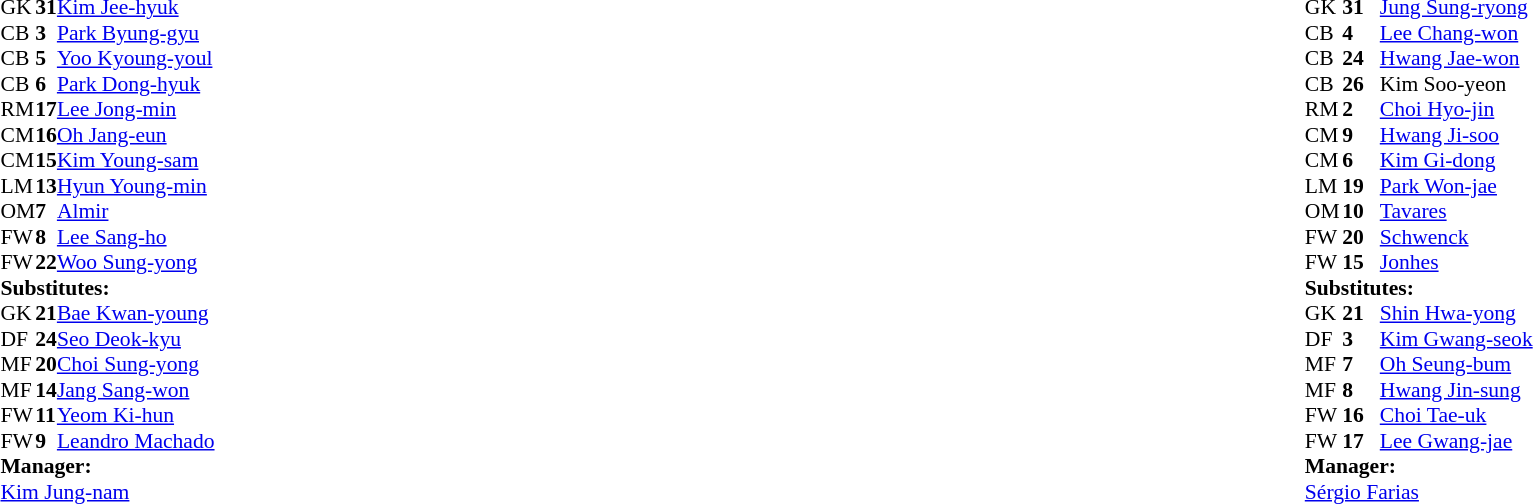<table width="100%">
<tr>
<td valign="top" width="50%"><br><table style="font-size: 90%" cellspacing="0" cellpadding="0">
<tr>
<td>GK</td>
<td><strong>31</strong></td>
<td> <a href='#'>Kim Jee-hyuk</a></td>
</tr>
<tr>
<td>CB</td>
<td><strong>3</strong></td>
<td> <a href='#'>Park Byung-gyu</a></td>
</tr>
<tr>
<td>CB</td>
<td><strong>5</strong></td>
<td> <a href='#'>Yoo Kyoung-youl</a></td>
</tr>
<tr>
<td>CB</td>
<td><strong>6</strong></td>
<td> <a href='#'>Park Dong-hyuk</a></td>
</tr>
<tr>
<td>RM</td>
<td><strong>17</strong></td>
<td> <a href='#'>Lee Jong-min</a></td>
</tr>
<tr>
<td>CM</td>
<td><strong>16</strong></td>
<td> <a href='#'>Oh Jang-eun</a></td>
</tr>
<tr>
<td>CM</td>
<td><strong>15</strong></td>
<td> <a href='#'>Kim Young-sam</a></td>
<td></td>
<td></td>
</tr>
<tr>
<td>LM</td>
<td><strong>13</strong></td>
<td> <a href='#'>Hyun Young-min</a></td>
<td></td>
</tr>
<tr>
<td>OM</td>
<td><strong>7</strong></td>
<td> <a href='#'>Almir</a></td>
<td></td>
<td></td>
</tr>
<tr>
<td>FW</td>
<td><strong>8</strong></td>
<td> <a href='#'>Lee Sang-ho</a></td>
</tr>
<tr>
<td>FW</td>
<td><strong>22</strong></td>
<td> <a href='#'>Woo Sung-yong</a></td>
</tr>
<tr>
<td colspan=3><strong>Substitutes:</strong></td>
</tr>
<tr>
<td>GK</td>
<td><strong>21</strong></td>
<td> <a href='#'>Bae Kwan-young</a></td>
</tr>
<tr>
<td>DF</td>
<td><strong>24</strong></td>
<td> <a href='#'>Seo Deok-kyu</a></td>
</tr>
<tr>
<td>MF</td>
<td><strong>20</strong></td>
<td> <a href='#'>Choi Sung-yong</a></td>
</tr>
<tr>
<td>MF</td>
<td><strong>14</strong></td>
<td> <a href='#'>Jang Sang-won</a></td>
</tr>
<tr>
<td>FW</td>
<td><strong>11</strong></td>
<td> <a href='#'>Yeom Ki-hun</a></td>
<td></td>
<td></td>
</tr>
<tr>
<td>FW</td>
<td><strong>9</strong></td>
<td> <a href='#'>Leandro Machado</a></td>
<td></td>
<td></td>
</tr>
<tr>
<td colspan=3><strong>Manager:</strong></td>
</tr>
<tr>
<td colspan=4> <a href='#'>Kim Jung-nam</a></td>
</tr>
</table>
</td>
<td valign="top"></td>
<td valign="top" width="50%"><br><table style="font-size: 90%" cellspacing="0" cellpadding="0" align=center>
<tr>
<th width=25></th>
<th width=25></th>
</tr>
<tr>
<td>GK</td>
<td><strong>31</strong></td>
<td> <a href='#'>Jung Sung-ryong</a></td>
</tr>
<tr>
<td>CB</td>
<td><strong>4</strong></td>
<td> <a href='#'>Lee Chang-won</a></td>
</tr>
<tr>
<td>CB</td>
<td><strong>24</strong></td>
<td> <a href='#'>Hwang Jae-won</a></td>
</tr>
<tr>
<td>CB</td>
<td><strong>26</strong></td>
<td> Kim Soo-yeon</td>
<td></td>
<td></td>
</tr>
<tr>
<td>RM</td>
<td><strong>2</strong></td>
<td> <a href='#'>Choi Hyo-jin</a></td>
</tr>
<tr>
<td>CM</td>
<td><strong>9</strong></td>
<td> <a href='#'>Hwang Ji-soo</a></td>
</tr>
<tr>
<td>CM</td>
<td><strong>6</strong></td>
<td> <a href='#'>Kim Gi-dong</a></td>
</tr>
<tr>
<td>LM</td>
<td><strong>19</strong></td>
<td> <a href='#'>Park Won-jae</a></td>
</tr>
<tr>
<td>OM</td>
<td><strong>10</strong></td>
<td> <a href='#'>Tavares</a></td>
</tr>
<tr>
<td>FW</td>
<td><strong>20</strong></td>
<td> <a href='#'>Schwenck</a></td>
<td></td>
<td></td>
</tr>
<tr>
<td>FW</td>
<td><strong>15</strong></td>
<td> <a href='#'>Jonhes</a></td>
<td></td>
<td></td>
</tr>
<tr>
<td colspan=3><strong>Substitutes:</strong></td>
</tr>
<tr>
<td>GK</td>
<td><strong>21</strong></td>
<td> <a href='#'>Shin Hwa-yong</a></td>
</tr>
<tr>
<td>DF</td>
<td><strong>3</strong></td>
<td> <a href='#'>Kim Gwang-seok</a></td>
<td></td>
<td></td>
</tr>
<tr>
<td>MF</td>
<td><strong>7</strong></td>
<td> <a href='#'>Oh Seung-bum</a></td>
<td></td>
<td></td>
</tr>
<tr>
<td>MF</td>
<td><strong>8</strong></td>
<td> <a href='#'>Hwang Jin-sung</a></td>
</tr>
<tr>
<td>FW</td>
<td><strong>16</strong></td>
<td> <a href='#'>Choi Tae-uk</a></td>
</tr>
<tr>
<td>FW</td>
<td><strong>17</strong></td>
<td> <a href='#'>Lee Gwang-jae</a></td>
<td></td>
<td></td>
</tr>
<tr>
<td colspan=3><strong>Manager:</strong></td>
</tr>
<tr>
<td colspan=4> <a href='#'>Sérgio Farias</a></td>
</tr>
</table>
</td>
</tr>
</table>
